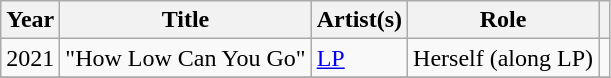<table class="wikitable sortable">
<tr>
<th>Year</th>
<th>Title</th>
<th>Artist(s)</th>
<th>Role</th>
<th class="unsortable"></th>
</tr>
<tr>
<td>2021</td>
<td>"How Low Can You Go"</td>
<td><a href='#'>LP</a></td>
<td>Herself  (along LP)</td>
<td></td>
</tr>
<tr>
</tr>
</table>
